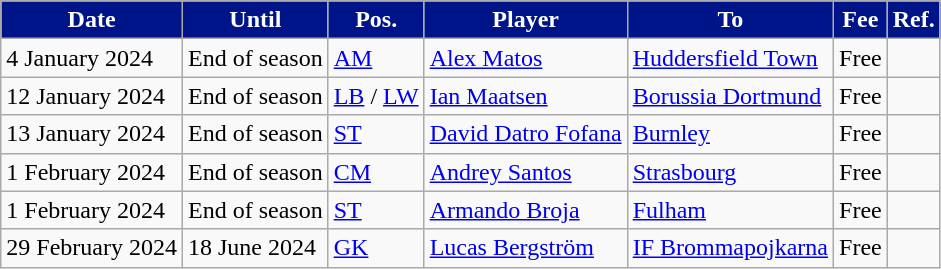<table class="wikitable plainrowheaders sortable">
<tr>
<th style="background:#001489; color:#FFFFFF;">Date</th>
<th style="background:#001489; color:#FFFFFF;">Until</th>
<th style="background:#001489; color:#FFFFFF;">Pos.</th>
<th style="background:#001489; color:#FFFFFF;">Player</th>
<th style="background:#001489; color:#FFFFFF;">To</th>
<th style="background:#001489; color:#FFFFFF;">Fee</th>
<th style="background:#001489; color:#FFFFFF;">Ref.</th>
</tr>
<tr>
<td>4 January 2024</td>
<td>End of season</td>
<td><a href='#'>AM</a></td>
<td> <a href='#'>Alex Matos</a></td>
<td> <a href='#'>Huddersfield Town</a></td>
<td>Free</td>
<td></td>
</tr>
<tr>
<td>12 January 2024</td>
<td>End of season</td>
<td><a href='#'>LB</a> / <a href='#'>LW</a></td>
<td> <a href='#'>Ian Maatsen</a></td>
<td> <a href='#'>Borussia Dortmund</a></td>
<td>Free</td>
<td></td>
</tr>
<tr>
<td>13 January 2024</td>
<td>End of season</td>
<td><a href='#'>ST</a></td>
<td> <a href='#'>David Datro Fofana</a></td>
<td> <a href='#'>Burnley</a></td>
<td>Free</td>
<td></td>
</tr>
<tr>
<td>1 February 2024</td>
<td>End of season</td>
<td><a href='#'>CM</a></td>
<td> <a href='#'>Andrey Santos</a></td>
<td> <a href='#'>Strasbourg</a></td>
<td>Free</td>
<td></td>
</tr>
<tr>
<td>1 February 2024</td>
<td>End of season</td>
<td><a href='#'>ST</a></td>
<td> <a href='#'>Armando Broja</a></td>
<td> <a href='#'>Fulham</a></td>
<td>Free</td>
<td></td>
</tr>
<tr>
<td>29 February 2024</td>
<td>18 June 2024</td>
<td><a href='#'>GK</a></td>
<td> <a href='#'>Lucas Bergström</a></td>
<td> <a href='#'>IF Brommapojkarna</a></td>
<td>Free</td>
<td><br></td>
</tr>
</table>
